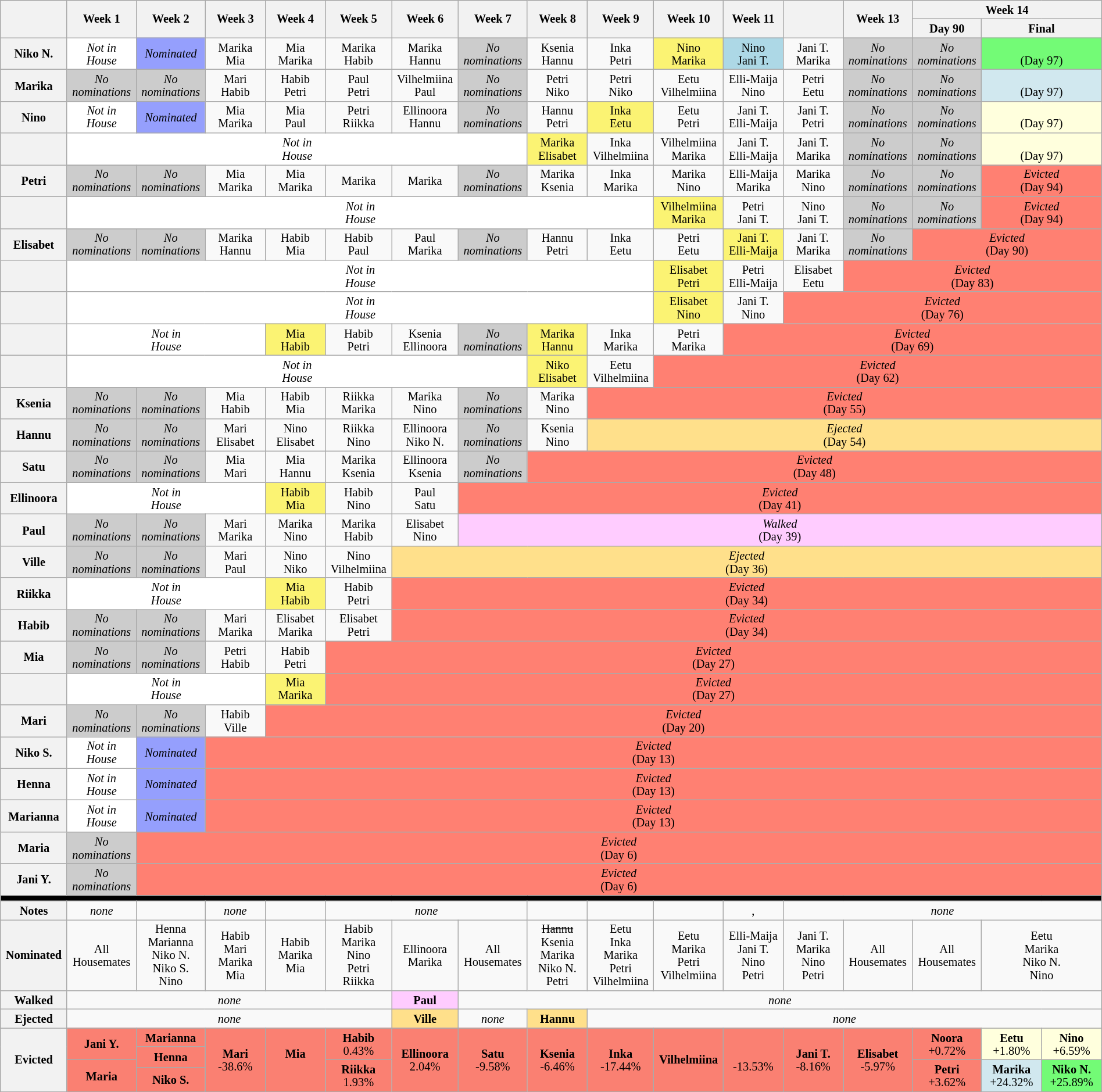<table class="wikitable" style="text-align:center; width:100%; font-size:85%; line-height:15px;">
<tr>
<th style="width:5%" rowspan=2></th>
<th style="width:5%" rowspan=2>Week 1</th>
<th style="width:5%" rowspan=2>Week 2</th>
<th style="width:5%" rowspan=2>Week 3</th>
<th style="width:5%" rowspan=2>Week 4</th>
<th style="width:5%" rowspan=2>Week 5</th>
<th style="width:5%" rowspan=2>Week 6</th>
<th style="width:5%" rowspan=2>Week 7</th>
<th style="width:5%" rowspan=2>Week 8</th>
<th style="width:5%" rowspan=2>Week 9</th>
<th style="width:5%" rowspan=2>Week 10</th>
<th style="width:5%" rowspan=2>Week 11</th>
<th style="width:5%" rowspan=2></th>
<th style="width:5%" rowspan=2>Week 13</th>
<th style="width:15%" colspan=3>Week 14</th>
</tr>
<tr>
<th style="width:5%">Day 90</th>
<th style="width:10%" colspan=2>Final</th>
</tr>
<tr>
<th>Niko N.</th>
<td style="background:#fff;"><em>Not in<br>House</em></td>
<td style="background:#959FFD;"><em>Nominated</em></td>
<td>Marika<br>Mia</td>
<td>Mia<br>Marika</td>
<td>Marika<br>Habib</td>
<td>Marika<br>Hannu</td>
<td style="background:#ccc;"><em>No<br>nominations</em></td>
<td>Ksenia<br>Hannu</td>
<td>Inka<br>Petri</td>
<td style="background:#FBF373;">Nino<br>Marika</td>
<td style="background:lightblue;">Nino<br>Jani T.</td>
<td>Jani T.<br>Marika</td>
<td style="background:#ccc;"><em>No<br>nominations</em></td>
<td style="background:#ccc;"><em>No<br>nominations</em></td>
<td style="background:#73FB76;" colspan=2><strong></strong><br>(Day 97)</td>
</tr>
<tr>
<th>Marika</th>
<td style="background:#ccc;"><em>No<br>nominations</em></td>
<td style="background:#ccc;"><em>No<br>nominations</em></td>
<td>Mari<br>Habib</td>
<td>Habib<br>Petri</td>
<td>Paul<br>Petri</td>
<td>Vilhelmiina<br>Paul</td>
<td style="background:#ccc;"><em>No<br>nominations</em></td>
<td>Petri<br>Niko</td>
<td>Petri<br>Niko</td>
<td>Eetu<br>Vilhelmiina</td>
<td>Elli-Maija<br>Nino</td>
<td>Petri<br>Eetu</td>
<td style="background:#ccc;"><em>No<br>nominations</em></td>
<td style="background:#ccc;"><em>No<br>nominations</em></td>
<td style="background:#D1E8EF;" colspan=2><strong></strong><br>(Day 97)</td>
</tr>
<tr>
<th>Nino</th>
<td style="background:#fff;"><em>Not in<br>House</em></td>
<td style="background:#959FFD;"><em>Nominated</em></td>
<td>Mia<br>Marika</td>
<td>Mia<br>Paul</td>
<td>Petri<br>Riikka</td>
<td>Ellinoora<br>Hannu</td>
<td style="background:#ccc;"><em>No<br>nominations</em></td>
<td>Hannu<br>Petri</td>
<td style="background:#FBF373;">Inka<br>Eetu</td>
<td>Eetu<br>Petri</td>
<td>Jani T.<br>Elli-Maija</td>
<td>Jani T.<br>Petri</td>
<td style="background:#ccc;"><em>No<br>nominations</em></td>
<td style="background:#ccc;"><em>No<br>nominations</em></td>
<td style="background:#FFFFDD;" colspan=2><strong></strong><br>(Day 97)</td>
</tr>
<tr>
<th></th>
<td style="background:#fff;" colspan=7><em>Not in<br>House</em></td>
<td style="background:#FBF373;">Marika<br>Elisabet</td>
<td>Inka<br>Vilhelmiina</td>
<td>Vilhelmiina<br>Marika</td>
<td>Jani T.<br>Elli-Maija</td>
<td>Jani T.<br>Marika</td>
<td style="background:#ccc;"><em>No<br>nominations</em></td>
<td style="background:#ccc;"><em>No<br>nominations</em></td>
<td style="background:#FFFFDD;" colspan=2><strong></strong><br>(Day 97)</td>
</tr>
<tr>
<th>Petri</th>
<td style="background:#ccc;"><em>No<br>nominations</em></td>
<td style="background:#ccc;"><em>No<br>nominations</em></td>
<td>Mia<br>Marika</td>
<td>Mia<br>Marika</td>
<td>Marika<br></td>
<td>Marika<br></td>
<td style="background:#ccc;"><em>No<br>nominations</em></td>
<td>Marika<br>Ksenia</td>
<td>Inka<br>Marika</td>
<td>Marika<br>Nino</td>
<td>Elli-Maija<br>Marika</td>
<td>Marika<br>Nino</td>
<td style="background:#ccc;"><em>No<br>nominations</em></td>
<td style="background:#ccc;"><em>No<br>nominations</em></td>
<td style="background:#ff8072;" colspan=2><em>Evicted</em><br>(Day 94)</td>
</tr>
<tr>
<th></th>
<td style="background:#fff;" colspan=9><em>Not in<br>House</em></td>
<td style="background:#FBF373;">Vilhelmiina<br>Marika</td>
<td>Petri<br>Jani T.</td>
<td>Nino<br>Jani T.</td>
<td style="background:#ccc;"><em>No<br>nominations</em></td>
<td style="background:#ccc;"><em>No<br>nominations</em></td>
<td style="background:#ff8072;" colspan=2><em>Evicted</em><br>(Day 94)</td>
</tr>
<tr>
<th>Elisabet</th>
<td style="background:#ccc;"><em>No<br>nominations</em></td>
<td style="background:#ccc;"><em>No<br>nominations</em></td>
<td>Marika<br>Hannu</td>
<td>Habib<br>Mia</td>
<td>Habib<br>Paul</td>
<td>Paul<br>Marika</td>
<td style="background:#ccc;"><em>No<br>nominations</em></td>
<td>Hannu<br>Petri</td>
<td>Inka<br>Eetu</td>
<td>Petri<br>Eetu</td>
<td style="background:#FBF373;">Jani T.<br>Elli-Maija</td>
<td>Jani T.<br>Marika</td>
<td style="background:#ccc;"><em>No<br>nominations</em></td>
<td style="background:#FF8072" colspan=3><em>Evicted</em><br>(Day 90)</td>
</tr>
<tr>
<th></th>
<td style="background:#fff;" colspan=9><em>Not in<br>House</em></td>
<td style="background:#FBF373;">Elisabet<br>Petri</td>
<td>Petri<br>Elli-Maija</td>
<td>Elisabet<br>Eetu</td>
<td style="background:#FF8072" colspan=4><em>Evicted</em><br>(Day 83)</td>
</tr>
<tr>
<th></th>
<td style="background:#fff;" colspan=9><em>Not in<br>House</em></td>
<td style="background:#FBF373;">Elisabet<br>Nino</td>
<td>Jani T.<br>Nino</td>
<td style="background:#FF8072" colspan=5><em>Evicted</em><br>(Day 76)</td>
</tr>
<tr>
<th></th>
<td style="background:#fff;" colspan=3><em>Not in<br>House</em></td>
<td style="background:#FBF373;">Mia<br>Habib</td>
<td>Habib<br>Petri</td>
<td>Ksenia<br>Ellinoora</td>
<td style="background:#ccc;"><em>No<br>nominations</em></td>
<td style="background:#FBF373;">Marika<br>Hannu</td>
<td>Inka<br>Marika</td>
<td>Petri<br>Marika</td>
<td style="background:#FF8072" colspan=6><em>Evicted</em><br>(Day 69)</td>
</tr>
<tr>
<th></th>
<td style="background:#fff;" colspan=7><em>Not in<br>House</em></td>
<td style="background:#FBF373;">Niko<br>Elisabet</td>
<td>Eetu<br>Vilhelmiina</td>
<td style="background:#FF8072" colspan=7><em>Evicted</em><br>(Day 62)</td>
</tr>
<tr>
<th>Ksenia</th>
<td style="background:#ccc;"><em>No<br>nominations</em></td>
<td style="background:#ccc;"><em>No<br>nominations</em></td>
<td>Mia<br>Habib</td>
<td>Habib<br>Mia</td>
<td>Riikka<br>Marika</td>
<td>Marika<br>Nino</td>
<td style="background:#ccc;"><em>No<br>nominations</em></td>
<td>Marika<br>Nino</td>
<td style="background:#FF8072" colspan=8><em>Evicted</em><br>(Day 55)</td>
</tr>
<tr>
<th>Hannu</th>
<td style="background:#ccc;"><em>No<br>nominations</em></td>
<td style="background:#ccc;"><em>No<br>nominations</em></td>
<td>Mari<br>Elisabet</td>
<td>Nino<br>Elisabet</td>
<td>Riikka<br>Nino</td>
<td>Ellinoora<br>Niko N.</td>
<td style="background:#ccc;"><em>No<br>nominations</em></td>
<td>Ksenia<br>Nino</td>
<td style="background:#FFE08B" colspan=8><em>Ejected</em><br>(Day 54)</td>
</tr>
<tr>
<th>Satu</th>
<td style="background:#ccc;"><em>No<br>nominations</em></td>
<td style="background:#ccc;"><em>No<br>nominations</em></td>
<td>Mia<br>Mari</td>
<td>Mia<br>Hannu</td>
<td>Marika<br>Ksenia</td>
<td>Ellinoora<br>Ksenia</td>
<td style="background:#ccc;"><em>No<br>nominations</em></td>
<td style="background:#FF8072" colspan=9><em>Evicted</em><br>(Day 48)</td>
</tr>
<tr>
<th>Ellinoora</th>
<td style="background:#fff;" colspan=3><em>Not in<br>House</em></td>
<td style="background:#FBF373;">Habib<br>Mia</td>
<td>Habib<br>Nino</td>
<td>Paul<br>Satu</td>
<td style="background:#FF8072" colspan=10><em>Evicted</em><br>(Day 41)</td>
</tr>
<tr>
<th>Paul</th>
<td style="background:#ccc;"><em>No<br>nominations</em></td>
<td style="background:#ccc;"><em>No<br>nominations</em></td>
<td>Mari<br>Marika</td>
<td>Marika<br>Nino</td>
<td>Marika<br>Habib</td>
<td>Elisabet<br>Nino</td>
<td style="background:#fcf;" colspan=10><em>Walked</em><br>(Day 39)</td>
</tr>
<tr>
<th>Ville</th>
<td style="background:#ccc;"><em>No<br>nominations</em></td>
<td style="background:#ccc;"><em>No<br>nominations</em></td>
<td>Mari<br>Paul</td>
<td>Nino<br>Niko</td>
<td>Nino<br>Vilhelmiina</td>
<td style="background:#FFE08B" colspan=11><em>Ejected</em><br>(Day 36)</td>
</tr>
<tr>
<th>Riikka</th>
<td style="background:#fff;" colspan=3><em>Not in<br>House</em></td>
<td style="background:#FBF373;">Mia<br>Habib</td>
<td>Habib<br>Petri</td>
<td style="background:#FF8072" colspan=11><em>Evicted</em><br>(Day 34)</td>
</tr>
<tr>
<th>Habib</th>
<td style="background:#ccc;"><em>No<br>nominations</em></td>
<td style="background:#ccc;"><em>No<br>nominations</em></td>
<td>Mari<br>Marika</td>
<td>Elisabet<br>Marika</td>
<td>Elisabet<br>Petri</td>
<td style="background:#FF8072" colspan=11><em>Evicted</em><br>(Day 34)</td>
</tr>
<tr>
<th>Mia</th>
<td style="background:#ccc;"><em>No<br>nominations</em></td>
<td style="background:#ccc;"><em>No<br>nominations</em></td>
<td>Petri<br>Habib</td>
<td>Habib<br>Petri</td>
<td style="background:#FF8072" colspan=12><em>Evicted</em><br>(Day 27)</td>
</tr>
<tr>
<th></th>
<td style="background:#fff;" colspan=3><em>Not in<br>House</em></td>
<td style="background:#FBF373;">Mia<br>Marika</td>
<td style="background:#FF8072" colspan=12><em>Evicted</em><br>(Day 27)</td>
</tr>
<tr>
<th>Mari</th>
<td style="background:#ccc;"><em>No<br>nominations</em></td>
<td style="background:#ccc;"><em>No<br>nominations</em></td>
<td>Habib<br>Ville</td>
<td style="background:#FF8072" colspan=13><em>Evicted</em><br>(Day 20)</td>
</tr>
<tr>
<th>Niko S.</th>
<td style="background:#fff;"><em>Not in<br>House</em></td>
<td style="background:#959FFD;"><em>Nominated</em></td>
<td style="background:#FF8072" colspan=14><em>Evicted</em><br>(Day 13)</td>
</tr>
<tr>
<th>Henna</th>
<td style="background:#fff;"><em>Not in<br>House</em></td>
<td style="background:#959FFD;"><em>Nominated</em></td>
<td style="background:#FF8072" colspan=14><em>Evicted</em><br>(Day 13)</td>
</tr>
<tr>
<th>Marianna</th>
<td style="background:#fff;"><em>Not in<br>House</em></td>
<td style="background:#959FFD;"><em>Nominated</em></td>
<td style="background:#FF8072" colspan=14><em>Evicted</em><br>(Day 13)</td>
</tr>
<tr>
<th>Maria</th>
<td style="background:#ccc;"><em>No<br>nominations</em></td>
<td style="background:#FF8072" colspan=15><em>Evicted</em><br>(Day 6)</td>
</tr>
<tr>
<th>Jani Y.</th>
<td style="background:#ccc;"><em>No<br>nominations</em></td>
<td style="background:#FF8072" colspan=15><em>Evicted</em><br>(Day 6)</td>
</tr>
<tr>
<th colspan="17" style="background:black"></th>
</tr>
<tr>
<th><strong>Notes</strong></th>
<td><em>none</em></td>
<td></td>
<td><em>none</em></td>
<td></td>
<td colspan="3"><em>none</em></td>
<td></td>
<td></td>
<td></td>
<td>, </td>
<td colspan="5"><em>none</em></td>
</tr>
<tr>
<th>Nominated</th>
<td>All<br>Housemates</td>
<td>Henna<br>Marianna<br>Niko N.<br>Niko S.<br>Nino</td>
<td>Habib<br>Mari<br>Marika<br>Mia</td>
<td>Habib<br>Marika<br>Mia</td>
<td>Habib<br>Marika<br>Nino<br>Petri<br>Riikka</td>
<td>Ellinoora<br>Marika</td>
<td>All<br>Housemates</td>
<td><s>Hannu</s><br>Ksenia<br>Marika<br>Niko N.<br>Petri</td>
<td>Eetu<br>Inka<br>Marika<br>Petri<br>Vilhelmiina</td>
<td>Eetu<br>Marika<br>Petri<br>Vilhelmiina</td>
<td>Elli-Maija<br>Jani T.<br>Nino<br>Petri</td>
<td>Jani T.<br>Marika<br>Nino<br>Petri</td>
<td>All<br>Housemates</td>
<td>All<br>Housemates</td>
<td colspan=2>Eetu<br>Marika<br>Niko N.<br>Nino</td>
</tr>
<tr>
<th>Walked</th>
<td colspan=5><em>none</em></td>
<td style="background:#FCF"><strong>Paul</strong></td>
<td colspan=10><em>none</em></td>
</tr>
<tr>
<th>Ejected</th>
<td colspan=5><em>none</em></td>
<td style="background:#FFE08B"><strong>Ville</strong></td>
<td><em>none</em></td>
<td style="background:#FFE08B"><strong>Hannu</strong></td>
<td colspan=8><em>none</em></td>
</tr>
<tr>
<th rowspan="4">Evicted</th>
<td rowspan="2" style="background:salmon;"><strong>Jani Y.</strong><br></td>
<td style="background:salmon;"><strong>Marianna</strong><br></td>
<td rowspan="4" style="background:salmon;"><strong>Mari</strong><br>-38.6%<br></td>
<td rowspan="4" style="background:salmon;"><strong>Mia</strong><br><br></td>
<td rowspan="2" style="background:salmon;"><strong>Habib</strong><br>0.43%<br></td>
<td rowspan="4" style="background:salmon;"><strong>Ellinoora</strong><br>2.04%<br></td>
<td rowspan="4" style="background:salmon;"><strong>Satu</strong><br>-9.58%<br></td>
<td rowspan="4" style="background:salmon;"><strong>Ksenia</strong><br>-6.46%<br></td>
<td rowspan="4" style="background:salmon;"><strong>Inka</strong><br>-17.44%<br></td>
<td rowspan="4" style="background:salmon;"><strong>Vilhelmiina</strong> <br></td>
<td rowspan="4" style="background:salmon;"><strong></strong> <br>-13.53%<br></td>
<td rowspan="4" style="background:salmon;"><strong>Jani T.</strong><br>-8.16%<br></td>
<td rowspan="4" style="background:salmon;"><strong>Elisabet</strong><br>-5.97%<br></td>
<td rowspan="2" style="background:salmon;"><strong>Noora</strong><br>+0.72%<br></td>
<td rowspan="2" style="background:#FFFFDD;"><strong>Eetu</strong><br>+1.80%<br></td>
<td rowspan="2" style="background:#FFFFDD;"><strong>Nino</strong><br>+6.59%<br></td>
</tr>
<tr>
<td rowspan="2" style="background:salmon;"><strong>Henna</strong><br></td>
</tr>
<tr>
<td rowspan="2" style="background:salmon;"><strong>Maria</strong><br></td>
<td rowspan="2" style="background:salmon;"><strong>Riikka</strong><br>1.93%<br></td>
<td rowspan="2" style="background:salmon;"><strong>Petri</strong><br>+3.62%<br></td>
<td rowspan="2" style="background:#d1e8ef;"><strong>Marika</strong><br>+24.32%<br></td>
<td rowspan="2" style="background:#73fb76;"><strong>Niko N.</strong><br>+25.89%<br></td>
</tr>
<tr>
<td style="background:salmon;"><strong>Niko S.</strong><br></td>
</tr>
</table>
